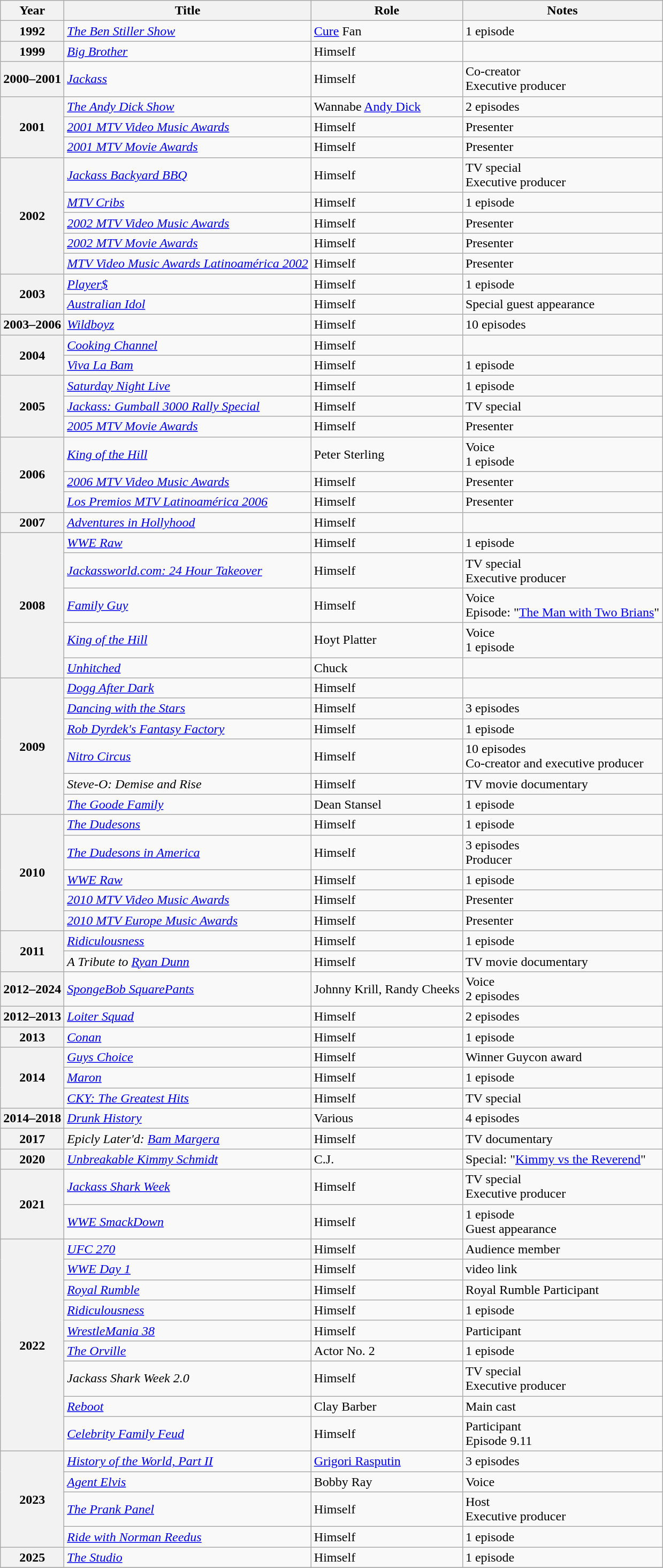<table class="wikitable sortable plainrowheaders">
<tr>
<th>Year</th>
<th>Title</th>
<th>Role</th>
<th class="unsortable">Notes</th>
</tr>
<tr>
<th scope="row">1992</th>
<td><em><a href='#'>The Ben Stiller Show</a></em></td>
<td><a href='#'>Cure</a> Fan</td>
<td>1 episode</td>
</tr>
<tr>
<th scope="row">1999</th>
<td><em><a href='#'>Big Brother</a></em></td>
<td>Himself</td>
<td></td>
</tr>
<tr>
<th scope="row">2000–2001</th>
<td><em><a href='#'>Jackass</a></em></td>
<td>Himself</td>
<td>Co-creator<br>Executive producer</td>
</tr>
<tr>
<th scope="row" rowspan="3">2001</th>
<td><em><a href='#'>The Andy Dick Show</a></em></td>
<td>Wannabe <a href='#'>Andy Dick</a></td>
<td>2 episodes</td>
</tr>
<tr>
<td><em><a href='#'>2001 MTV Video Music Awards</a></em></td>
<td>Himself</td>
<td>Presenter</td>
</tr>
<tr>
<td><em><a href='#'>2001 MTV Movie Awards</a></em></td>
<td>Himself</td>
<td>Presenter</td>
</tr>
<tr>
<th scope="row" rowspan="5">2002</th>
<td><em><a href='#'>Jackass Backyard BBQ</a></em></td>
<td>Himself</td>
<td>TV special<br>Executive producer</td>
</tr>
<tr>
<td><em><a href='#'>MTV Cribs</a></em></td>
<td>Himself</td>
<td>1 episode</td>
</tr>
<tr>
<td><em><a href='#'>2002 MTV Video Music Awards</a></em></td>
<td>Himself</td>
<td>Presenter</td>
</tr>
<tr>
<td><em><a href='#'>2002 MTV Movie Awards</a></em></td>
<td>Himself</td>
<td>Presenter</td>
</tr>
<tr>
<td><em><a href='#'>MTV Video Music Awards Latinoamérica 2002</a></em></td>
<td>Himself</td>
<td>Presenter</td>
</tr>
<tr>
<th scope="row"rowspan="2">2003</th>
<td><em><a href='#'>Player$</a></em></td>
<td>Himself</td>
<td>1 episode</td>
</tr>
<tr>
<td><em><a href='#'>Australian Idol</a></em></td>
<td>Himself</td>
<td>Special guest appearance</td>
</tr>
<tr>
<th scope="row">2003–2006</th>
<td><em><a href='#'>Wildboyz</a></em></td>
<td>Himself</td>
<td>10 episodes</td>
</tr>
<tr>
<th scope="row" rowspan="2">2004</th>
<td><em><a href='#'>Cooking Channel</a></em></td>
<td>Himself</td>
<td></td>
</tr>
<tr>
<td><em><a href='#'>Viva La Bam</a></em></td>
<td>Himself</td>
<td>1 episode</td>
</tr>
<tr>
<th scope="row" rowspan="3">2005</th>
<td><em><a href='#'>Saturday Night Live</a></em></td>
<td>Himself</td>
<td>1 episode</td>
</tr>
<tr>
<td><em><a href='#'>Jackass: Gumball 3000 Rally Special</a></em></td>
<td>Himself</td>
<td>TV special</td>
</tr>
<tr>
<td><em><a href='#'>2005 MTV Movie Awards</a></em></td>
<td>Himself</td>
<td>Presenter</td>
</tr>
<tr>
<th scope="row" rowspan="3">2006</th>
<td><em><a href='#'>King of the Hill</a></em></td>
<td>Peter Sterling</td>
<td>Voice<br>1 episode</td>
</tr>
<tr>
<td><em><a href='#'>2006 MTV Video Music Awards</a></em></td>
<td>Himself</td>
<td>Presenter</td>
</tr>
<tr>
<td><em><a href='#'>Los Premios MTV Latinoamérica 2006</a></em></td>
<td>Himself</td>
<td>Presenter</td>
</tr>
<tr>
<th scope="row">2007</th>
<td><em><a href='#'>Adventures in Hollyhood</a></em></td>
<td>Himself</td>
<td></td>
</tr>
<tr>
<th scope="row" rowspan="5">2008</th>
<td><em><a href='#'>WWE Raw</a></em></td>
<td>Himself</td>
<td>1 episode</td>
</tr>
<tr>
<td><em><a href='#'>Jackassworld.com: 24 Hour Takeover</a></em></td>
<td>Himself</td>
<td>TV special<br>Executive producer</td>
</tr>
<tr>
<td><em><a href='#'>Family Guy</a></em></td>
<td>Himself</td>
<td>Voice<br>Episode: "<a href='#'>The Man with Two Brians</a>"</td>
</tr>
<tr>
<td><em><a href='#'>King of the Hill</a></em></td>
<td>Hoyt Platter</td>
<td>Voice<br>1 episode</td>
</tr>
<tr>
<td><em><a href='#'>Unhitched</a></em></td>
<td>Chuck</td>
<td></td>
</tr>
<tr>
<th scope="row" rowspan="6">2009</th>
<td><em><a href='#'>Dogg After Dark</a></em></td>
<td>Himself</td>
<td></td>
</tr>
<tr>
<td><em><a href='#'>Dancing with the Stars</a></em></td>
<td>Himself</td>
<td>3 episodes</td>
</tr>
<tr>
<td><em><a href='#'>Rob Dyrdek's Fantasy Factory</a></em></td>
<td>Himself</td>
<td>1 episode</td>
</tr>
<tr>
<td><em><a href='#'>Nitro Circus</a></em></td>
<td>Himself</td>
<td>10 episodes<br>Co-creator and executive producer</td>
</tr>
<tr>
<td><em>Steve-O: Demise and Rise</em></td>
<td>Himself</td>
<td>TV movie documentary</td>
</tr>
<tr>
<td><em><a href='#'>The Goode Family</a></em></td>
<td>Dean Stansel</td>
<td>1 episode</td>
</tr>
<tr>
<th scope="row" rowspan="5">2010</th>
<td><em><a href='#'>The Dudesons</a></em></td>
<td>Himself</td>
<td>1 episode</td>
</tr>
<tr>
<td><em><a href='#'>The Dudesons in America</a></em></td>
<td>Himself</td>
<td>3 episodes<br>Producer</td>
</tr>
<tr>
<td><em><a href='#'>WWE Raw</a></em></td>
<td>Himself</td>
<td>1 episode</td>
</tr>
<tr>
<td><em><a href='#'>2010 MTV Video Music Awards</a></em></td>
<td>Himself</td>
<td>Presenter</td>
</tr>
<tr>
<td><em><a href='#'>2010 MTV Europe Music Awards</a></em></td>
<td>Himself</td>
<td>Presenter</td>
</tr>
<tr>
<th scope="row" rowspan="2">2011</th>
<td><em><a href='#'>Ridiculousness</a></em></td>
<td>Himself</td>
<td>1 episode</td>
</tr>
<tr>
<td><em>A Tribute to <a href='#'>Ryan Dunn</a></em></td>
<td>Himself</td>
<td>TV movie documentary</td>
</tr>
<tr>
<th scope="row">2012–2024</th>
<td><em><a href='#'>SpongeBob SquarePants</a></em></td>
<td>Johnny Krill, Randy Cheeks</td>
<td>Voice<br>2 episodes</td>
</tr>
<tr>
<th scope="row">2012–2013</th>
<td><em><a href='#'>Loiter Squad</a></em></td>
<td>Himself</td>
<td>2 episodes</td>
</tr>
<tr>
<th scope="row">2013</th>
<td><em><a href='#'>Conan</a></em></td>
<td>Himself</td>
<td>1 episode</td>
</tr>
<tr>
<th scope="row" rowspan="3">2014</th>
<td><em><a href='#'>Guys Choice</a></em></td>
<td>Himself</td>
<td>Winner Guycon award</td>
</tr>
<tr>
<td><em><a href='#'>Maron</a></em></td>
<td>Himself</td>
<td>1 episode</td>
</tr>
<tr>
<td><em><a href='#'>CKY: The Greatest Hits</a></em></td>
<td>Himself</td>
<td>TV special</td>
</tr>
<tr>
<th scope="row">2014–2018</th>
<td><em><a href='#'>Drunk History</a></em></td>
<td>Various</td>
<td>4 episodes</td>
</tr>
<tr>
<th scope="row">2017</th>
<td><em>Epicly Later'd: <a href='#'>Bam Margera</a></em></td>
<td>Himself</td>
<td>TV documentary</td>
</tr>
<tr>
<th scope="row">2020</th>
<td><em><a href='#'>Unbreakable Kimmy Schmidt</a></em></td>
<td>C.J.</td>
<td>Special: "<a href='#'>Kimmy vs the Reverend</a>"</td>
</tr>
<tr>
<th scope="row" rowspan="2">2021</th>
<td><em><a href='#'>Jackass Shark Week</a></em></td>
<td>Himself</td>
<td>TV special<br>Executive producer</td>
</tr>
<tr>
<td><em><a href='#'>WWE SmackDown</a></em></td>
<td>Himself</td>
<td>1 episode<br>Guest appearance</td>
</tr>
<tr>
<th scope="row"rowspan="9">2022</th>
<td><em><a href='#'>UFC 270</a></em></td>
<td>Himself</td>
<td>Audience member</td>
</tr>
<tr>
<td><em><a href='#'>WWE Day 1</a></em></td>
<td>Himself</td>
<td>video link</td>
</tr>
<tr>
<td><em><a href='#'>Royal Rumble</a></em></td>
<td>Himself</td>
<td>Royal Rumble Participant</td>
</tr>
<tr>
<td><em><a href='#'>Ridiculousness</a></em></td>
<td>Himself</td>
<td>1 episode</td>
</tr>
<tr>
<td><em><a href='#'>WrestleMania 38</a></em></td>
<td>Himself</td>
<td>Participant</td>
</tr>
<tr>
<td><em><a href='#'>The Orville</a></em></td>
<td>Actor No. 2</td>
<td>1 episode</td>
</tr>
<tr>
<td><em>Jackass Shark Week 2.0</em></td>
<td>Himself</td>
<td>TV special<br>Executive producer</td>
</tr>
<tr>
<td><em><a href='#'>Reboot</a></em></td>
<td>Clay Barber</td>
<td>Main cast</td>
</tr>
<tr>
<td><em><a href='#'>Celebrity Family Feud</a></em></td>
<td>Himself</td>
<td>Participant<br>Episode 9.11</td>
</tr>
<tr>
<th scope="row" rowspan="4">2023</th>
<td><em><a href='#'>History of the World, Part II</a></em></td>
<td><a href='#'>Grigori Rasputin</a></td>
<td>3 episodes</td>
</tr>
<tr>
<td><em><a href='#'>Agent Elvis</a></em></td>
<td>Bobby Ray</td>
<td>Voice</td>
</tr>
<tr>
<td><em><a href='#'>The Prank Panel</a></em></td>
<td>Himself</td>
<td>Host<br>Executive producer</td>
</tr>
<tr>
<td><em><a href='#'>Ride with Norman Reedus</a></em></td>
<td>Himself</td>
<td>1 episode</td>
</tr>
<tr>
<th scope="row">2025</th>
<td><em><a href='#'>The Studio</a></em></td>
<td>Himself</td>
<td>1 episode</td>
</tr>
<tr>
</tr>
</table>
